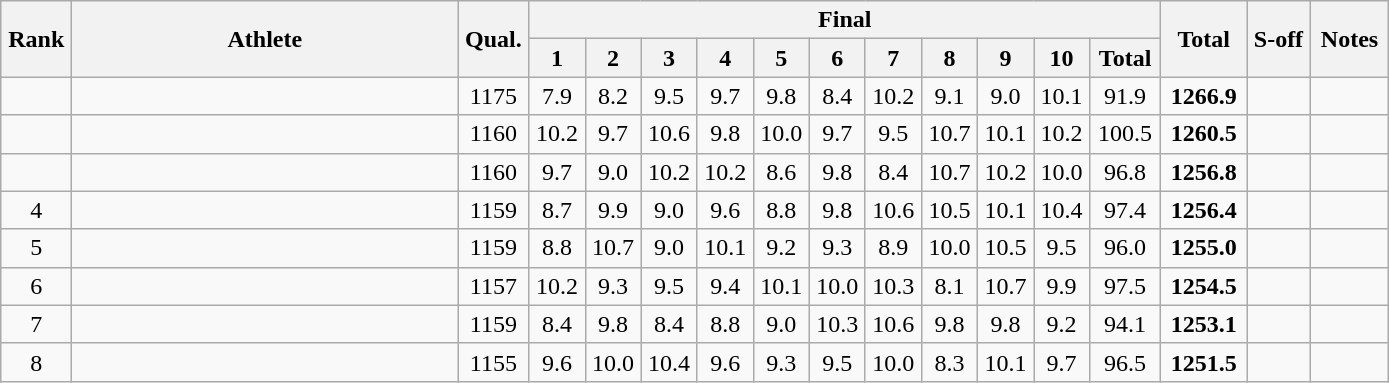<table class="wikitable" style="text-align:center">
<tr>
<th rowspan=2 width=40>Rank</th>
<th rowspan=2 width=250>Athlete</th>
<th rowspan=2 width=40>Qual.</th>
<th colspan=11>Final</th>
<th rowspan=2 width=50>Total</th>
<th rowspan=2 width=35>S-off</th>
<th rowspan=2 width=45>Notes</th>
</tr>
<tr>
<th width=30>1</th>
<th width=30>2</th>
<th width=30>3</th>
<th width=30>4</th>
<th width=30>5</th>
<th width=30>6</th>
<th width=30>7</th>
<th width=30>8</th>
<th width=30>9</th>
<th width=30>10</th>
<th width=40>Total</th>
</tr>
<tr>
<td></td>
<td align=left></td>
<td>1175</td>
<td>7.9</td>
<td>8.2</td>
<td>9.5</td>
<td>9.7</td>
<td>9.8</td>
<td>8.4</td>
<td>10.2</td>
<td>9.1</td>
<td>9.0</td>
<td>10.1</td>
<td>91.9</td>
<td><strong>1266.9</strong></td>
<td></td>
<td></td>
</tr>
<tr>
<td></td>
<td align=left></td>
<td>1160</td>
<td>10.2</td>
<td>9.7</td>
<td>10.6</td>
<td>9.8</td>
<td>10.0</td>
<td>9.7</td>
<td>9.5</td>
<td>10.7</td>
<td>10.1</td>
<td>10.2</td>
<td>100.5</td>
<td><strong>1260.5</strong></td>
<td></td>
<td></td>
</tr>
<tr>
<td></td>
<td align=left></td>
<td>1160</td>
<td>9.7</td>
<td>9.0</td>
<td>10.2</td>
<td>10.2</td>
<td>8.6</td>
<td>9.8</td>
<td>8.4</td>
<td>10.7</td>
<td>10.2</td>
<td>10.0</td>
<td>96.8</td>
<td><strong>1256.8</strong></td>
<td></td>
<td></td>
</tr>
<tr>
<td>4</td>
<td align=left></td>
<td>1159</td>
<td>8.7</td>
<td>9.9</td>
<td>9.0</td>
<td>9.6</td>
<td>8.8</td>
<td>9.8</td>
<td>10.6</td>
<td>10.5</td>
<td>10.1</td>
<td>10.4</td>
<td>97.4</td>
<td><strong>1256.4</strong></td>
<td></td>
<td></td>
</tr>
<tr>
<td>5</td>
<td align=left></td>
<td>1159</td>
<td>8.8</td>
<td>10.7</td>
<td>9.0</td>
<td>10.1</td>
<td>9.2</td>
<td>9.3</td>
<td>8.9</td>
<td>10.0</td>
<td>10.5</td>
<td>9.5</td>
<td>96.0</td>
<td><strong>1255.0</strong></td>
<td></td>
<td></td>
</tr>
<tr>
<td>6</td>
<td align=left></td>
<td>1157</td>
<td>10.2</td>
<td>9.3</td>
<td>9.5</td>
<td>9.4</td>
<td>10.1</td>
<td>10.0</td>
<td>10.3</td>
<td>8.1</td>
<td>10.7</td>
<td>9.9</td>
<td>97.5</td>
<td><strong>1254.5</strong></td>
<td></td>
<td></td>
</tr>
<tr>
<td>7</td>
<td align=left></td>
<td>1159</td>
<td>8.4</td>
<td>9.8</td>
<td>8.4</td>
<td>8.8</td>
<td>9.0</td>
<td>10.3</td>
<td>10.6</td>
<td>9.8</td>
<td>9.8</td>
<td>9.2</td>
<td>94.1</td>
<td><strong>1253.1</strong></td>
<td></td>
<td></td>
</tr>
<tr>
<td>8</td>
<td align=left></td>
<td>1155</td>
<td>9.6</td>
<td>10.0</td>
<td>10.4</td>
<td>9.6</td>
<td>9.3</td>
<td>9.5</td>
<td>10.0</td>
<td>8.3</td>
<td>10.1</td>
<td>9.7</td>
<td>96.5</td>
<td><strong>1251.5</strong></td>
<td></td>
<td></td>
</tr>
</table>
